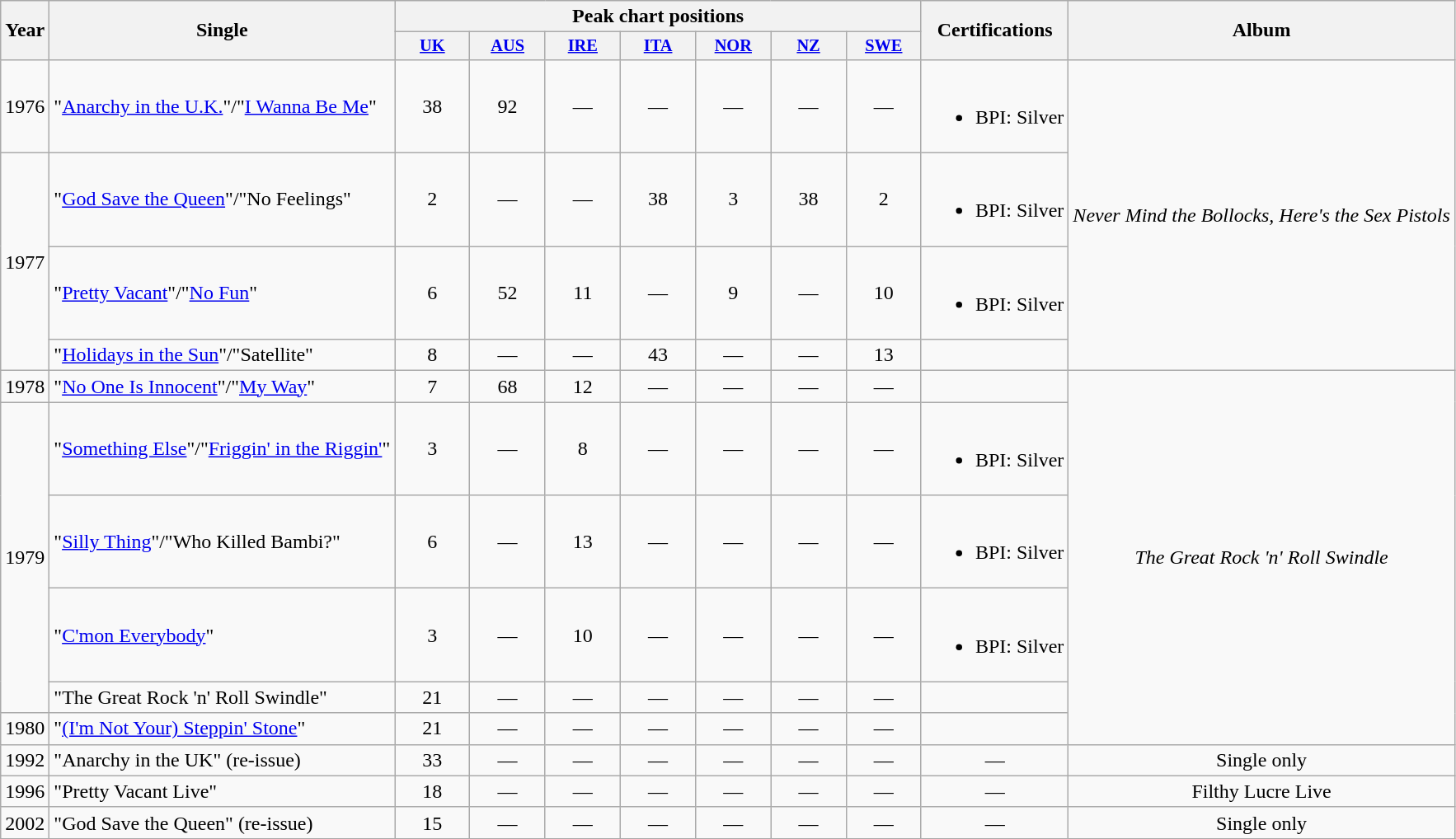<table class="wikitable" style="text-align:center;">
<tr>
<th rowspan="2">Year</th>
<th rowspan="2">Single</th>
<th colspan="7">Peak chart positions</th>
<th rowspan="2">Certifications</th>
<th rowspan="2">Album</th>
</tr>
<tr>
<th style="width:4em;font-size:85%"><a href='#'>UK</a><br></th>
<th style="width:4em;font-size:85%"><a href='#'>AUS</a><br></th>
<th style="width:4em;font-size:85%"><a href='#'>IRE</a><br></th>
<th style="width:4em;font-size:85%"><a href='#'>ITA</a><br></th>
<th style="width:4em;font-size:85%"><a href='#'>NOR</a><br></th>
<th style="width:4em;font-size:85%"><a href='#'>NZ</a><br></th>
<th style="width:4em;font-size:85%"><a href='#'>SWE</a><br></th>
</tr>
<tr>
<td>1976</td>
<td style="text-align:left;">"<a href='#'>Anarchy in the U.K.</a>"/"<a href='#'>I Wanna Be Me</a>"</td>
<td>38</td>
<td>92</td>
<td>—</td>
<td>—</td>
<td>—</td>
<td>—</td>
<td>—</td>
<td><br><ul><li>BPI: Silver</li></ul></td>
<td rowspan="4"><em>Never Mind the Bollocks, Here's the Sex Pistols</em></td>
</tr>
<tr>
<td rowspan="3">1977</td>
<td style="text-align:left;">"<a href='#'>God Save the Queen</a>"/"No Feelings"</td>
<td>2</td>
<td>—</td>
<td>—</td>
<td>38</td>
<td>3</td>
<td>38</td>
<td>2</td>
<td><br><ul><li>BPI: Silver</li></ul></td>
</tr>
<tr>
<td style="text-align:left;">"<a href='#'>Pretty Vacant</a>"/"<a href='#'>No Fun</a>"</td>
<td>6</td>
<td>52</td>
<td>11</td>
<td>—</td>
<td>9</td>
<td>—</td>
<td>10</td>
<td><br><ul><li>BPI: Silver</li></ul></td>
</tr>
<tr>
<td style="text-align:left;">"<a href='#'>Holidays in the Sun</a>"/"Satellite"</td>
<td>8</td>
<td>—</td>
<td>—</td>
<td>43</td>
<td>—</td>
<td>—</td>
<td>13</td>
<td></td>
</tr>
<tr>
<td>1978</td>
<td style="text-align:left;">"<a href='#'>No One Is Innocent</a>"/"<a href='#'>My Way</a>"</td>
<td>7</td>
<td>68</td>
<td>12</td>
<td>—</td>
<td>—</td>
<td>—</td>
<td>—</td>
<td></td>
<td rowspan="6"><em>The Great Rock 'n' Roll Swindle</em></td>
</tr>
<tr>
<td rowspan="4">1979</td>
<td style="text-align:left;">"<a href='#'>Something Else</a>"/"<a href='#'>Friggin' in the Riggin'</a>"</td>
<td>3</td>
<td>—</td>
<td>8</td>
<td>—</td>
<td>—</td>
<td>—</td>
<td>—</td>
<td><br><ul><li>BPI: Silver</li></ul></td>
</tr>
<tr>
<td style="text-align:left;">"<a href='#'>Silly Thing</a>"/"Who Killed Bambi?" </td>
<td>6</td>
<td>—</td>
<td>13</td>
<td>—</td>
<td>—</td>
<td>—</td>
<td>—</td>
<td><br><ul><li>BPI: Silver</li></ul></td>
</tr>
<tr>
<td style="text-align:left;">"<a href='#'>C'mon Everybody</a>"</td>
<td>3</td>
<td>—</td>
<td>10</td>
<td>—</td>
<td>—</td>
<td>—</td>
<td>—</td>
<td><br><ul><li>BPI: Silver</li></ul></td>
</tr>
<tr>
<td style="text-align:left;">"The Great Rock 'n' Roll Swindle"</td>
<td>21</td>
<td>—</td>
<td>—</td>
<td>—</td>
<td>—</td>
<td>—</td>
<td>—</td>
<td></td>
</tr>
<tr>
<td rowspan="1">1980</td>
<td style="text-align:left;">"<a href='#'>(I'm Not Your) Steppin' Stone</a>"</td>
<td>21</td>
<td>—</td>
<td>—</td>
<td>—</td>
<td>—</td>
<td>—</td>
<td>—</td>
<td></td>
</tr>
<tr>
<td rowspan="1">1992</td>
<td style="text-align:left;">"Anarchy in the UK" (re-issue)</td>
<td>33</td>
<td>—</td>
<td>—</td>
<td>—</td>
<td>—</td>
<td>—</td>
<td>—</td>
<td>—</td>
<td>Single only</td>
</tr>
<tr>
<td rowspan="1">1996</td>
<td style="text-align:left;">"Pretty Vacant Live"</td>
<td>18</td>
<td>—</td>
<td>—</td>
<td>—</td>
<td>—</td>
<td>—</td>
<td>—</td>
<td>—</td>
<td>Filthy Lucre Live</td>
</tr>
<tr>
<td rowspan="1">2002</td>
<td style="text-align:left;">"God Save the Queen" (re-issue)</td>
<td>15</td>
<td>—</td>
<td>—</td>
<td>—</td>
<td>—</td>
<td>—</td>
<td>—</td>
<td>—</td>
<td>Single only</td>
</tr>
<tr>
</tr>
</table>
